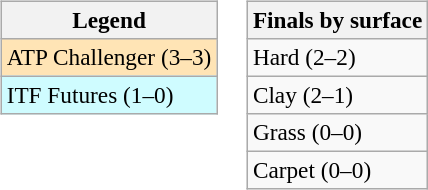<table>
<tr valign=top>
<td><br><table class=wikitable style=font-size:97%>
<tr>
<th>Legend</th>
</tr>
<tr bgcolor=moccasin>
<td>ATP Challenger (3–3)</td>
</tr>
<tr bgcolor=cffcff>
<td>ITF Futures (1–0)</td>
</tr>
</table>
</td>
<td><br><table class=wikitable style=font-size:97%>
<tr>
<th>Finals by surface</th>
</tr>
<tr>
<td>Hard (2–2)</td>
</tr>
<tr>
<td>Clay (2–1)</td>
</tr>
<tr>
<td>Grass (0–0)</td>
</tr>
<tr>
<td>Carpet (0–0)</td>
</tr>
</table>
</td>
</tr>
</table>
